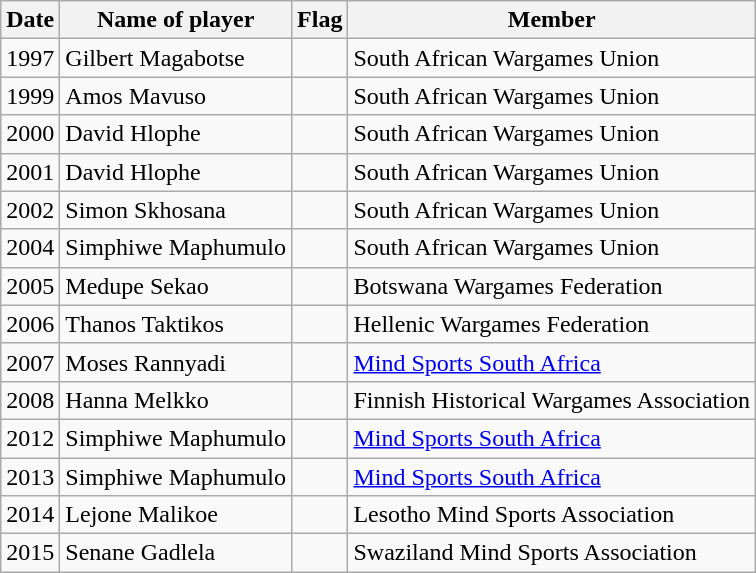<table class="wikitable">
<tr>
<th>Date</th>
<th>Name of player</th>
<th>Flag</th>
<th>Member</th>
</tr>
<tr>
<td>1997</td>
<td>Gilbert Magabotse</td>
<td></td>
<td>South African Wargames Union</td>
</tr>
<tr>
<td>1999</td>
<td>Amos Mavuso</td>
<td></td>
<td>South African Wargames Union</td>
</tr>
<tr>
<td>2000</td>
<td>David Hlophe</td>
<td></td>
<td>South African Wargames Union</td>
</tr>
<tr>
<td>2001</td>
<td>David Hlophe</td>
<td></td>
<td>South African Wargames Union</td>
</tr>
<tr>
<td>2002</td>
<td>Simon Skhosana</td>
<td></td>
<td>South African Wargames Union</td>
</tr>
<tr>
<td>2004</td>
<td>Simphiwe Maphumulo</td>
<td></td>
<td>South African Wargames Union</td>
</tr>
<tr>
<td>2005</td>
<td>Medupe Sekao</td>
<td></td>
<td>Botswana Wargames Federation</td>
</tr>
<tr>
<td>2006</td>
<td>Thanos Taktikos</td>
<td></td>
<td>Hellenic Wargames Federation</td>
</tr>
<tr>
<td>2007</td>
<td>Moses Rannyadi</td>
<td></td>
<td><a href='#'>Mind Sports South Africa</a></td>
</tr>
<tr>
<td>2008</td>
<td>Hanna Melkko</td>
<td></td>
<td>Finnish Historical Wargames Association</td>
</tr>
<tr>
<td>2012</td>
<td>Simphiwe Maphumulo</td>
<td></td>
<td><a href='#'>Mind Sports South Africa</a></td>
</tr>
<tr>
<td>2013</td>
<td>Simphiwe Maphumulo</td>
<td></td>
<td><a href='#'>Mind Sports South Africa</a></td>
</tr>
<tr>
<td>2014</td>
<td>Lejone Malikoe</td>
<td></td>
<td>Lesotho Mind Sports Association</td>
</tr>
<tr>
<td>2015</td>
<td>Senane Gadlela</td>
<td></td>
<td>Swaziland Mind Sports Association</td>
</tr>
</table>
